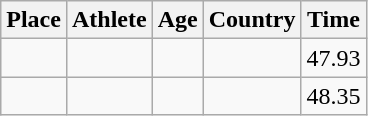<table class="wikitable mw-datatable sortable">
<tr>
<th>Place</th>
<th>Athlete</th>
<th>Age</th>
<th>Country</th>
<th>Time</th>
</tr>
<tr>
<td align=center></td>
<td></td>
<td></td>
<td></td>
<td>47.93</td>
</tr>
<tr>
<td align=center></td>
<td></td>
<td></td>
<td></td>
<td>48.35</td>
</tr>
</table>
